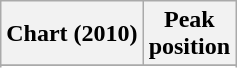<table class="wikitable sortable plainrowheaders" style="text-align:center">
<tr>
<th scope="col">Chart (2010)</th>
<th scope="col">Peak<br> position</th>
</tr>
<tr>
</tr>
<tr>
</tr>
<tr>
</tr>
</table>
